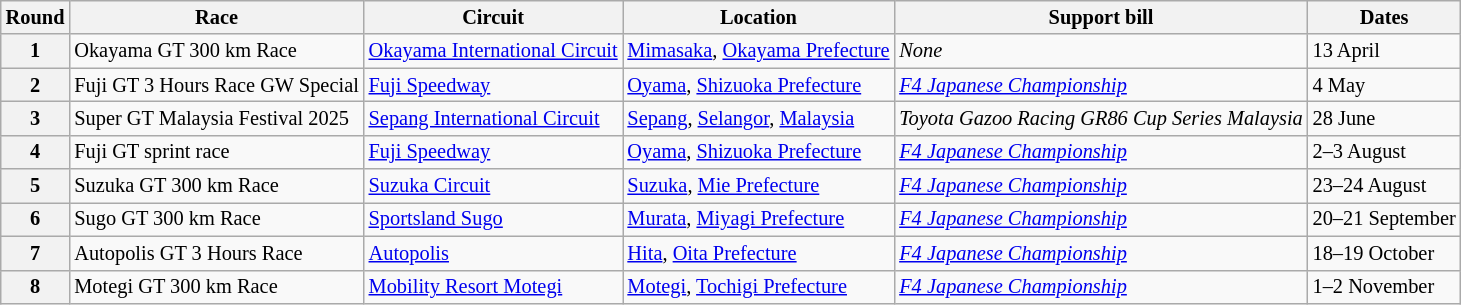<table class=wikitable style="font-size:85%;">
<tr>
<th>Round</th>
<th>Race</th>
<th>Circuit</th>
<th>Location</th>
<th>Support bill</th>
<th>Dates</th>
</tr>
<tr>
<th>1</th>
<td>Okayama GT 300 km Race</td>
<td> <a href='#'>Okayama International Circuit</a></td>
<td><a href='#'>Mimasaka</a>, <a href='#'>Okayama Prefecture</a></td>
<td><em>None</em></td>
<td>13 April</td>
</tr>
<tr>
<th>2</th>
<td>Fuji GT 3 Hours Race GW Special</td>
<td> <a href='#'>Fuji Speedway</a></td>
<td><a href='#'>Oyama</a>, <a href='#'>Shizuoka Prefecture</a></td>
<td><em><a href='#'>F4 Japanese Championship</a></em></td>
<td>4 May</td>
</tr>
<tr>
<th>3</th>
<td>Super GT Malaysia Festival 2025</td>
<td> <a href='#'>Sepang International Circuit</a></td>
<td><a href='#'>Sepang</a>, <a href='#'>Selangor</a>, <a href='#'>Malaysia</a></td>
<td><em>Toyota Gazoo Racing GR86 Cup Series Malaysia</em></td>
<td>28 June</td>
</tr>
<tr>
<th>4</th>
<td>Fuji GT sprint race</td>
<td> <a href='#'>Fuji Speedway</a></td>
<td><a href='#'>Oyama</a>, <a href='#'>Shizuoka Prefecture</a></td>
<td><em><a href='#'>F4 Japanese Championship</a></em></td>
<td>2–3 August</td>
</tr>
<tr>
<th>5</th>
<td>Suzuka GT 300 km Race</td>
<td> <a href='#'>Suzuka Circuit</a></td>
<td><a href='#'>Suzuka</a>, <a href='#'>Mie Prefecture</a></td>
<td><em><a href='#'>F4 Japanese Championship</a></em></td>
<td>23–24 August</td>
</tr>
<tr>
<th>6</th>
<td>Sugo GT 300 km Race</td>
<td> <a href='#'>Sportsland Sugo</a></td>
<td><a href='#'>Murata</a>, <a href='#'>Miyagi Prefecture</a></td>
<td><em><a href='#'>F4 Japanese Championship</a></em></td>
<td>20–21 September</td>
</tr>
<tr>
<th>7</th>
<td>Autopolis GT 3 Hours Race</td>
<td> <a href='#'>Autopolis</a></td>
<td><a href='#'>Hita</a>, <a href='#'>Oita Prefecture</a></td>
<td><em><a href='#'>F4 Japanese Championship</a></em></td>
<td>18–19 October</td>
</tr>
<tr>
<th>8</th>
<td>Motegi GT 300 km Race</td>
<td> <a href='#'>Mobility Resort Motegi</a></td>
<td><a href='#'>Motegi</a>, <a href='#'>Tochigi Prefecture</a></td>
<td><em><a href='#'>F4 Japanese Championship</a></em></td>
<td>1–2 November</td>
</tr>
</table>
